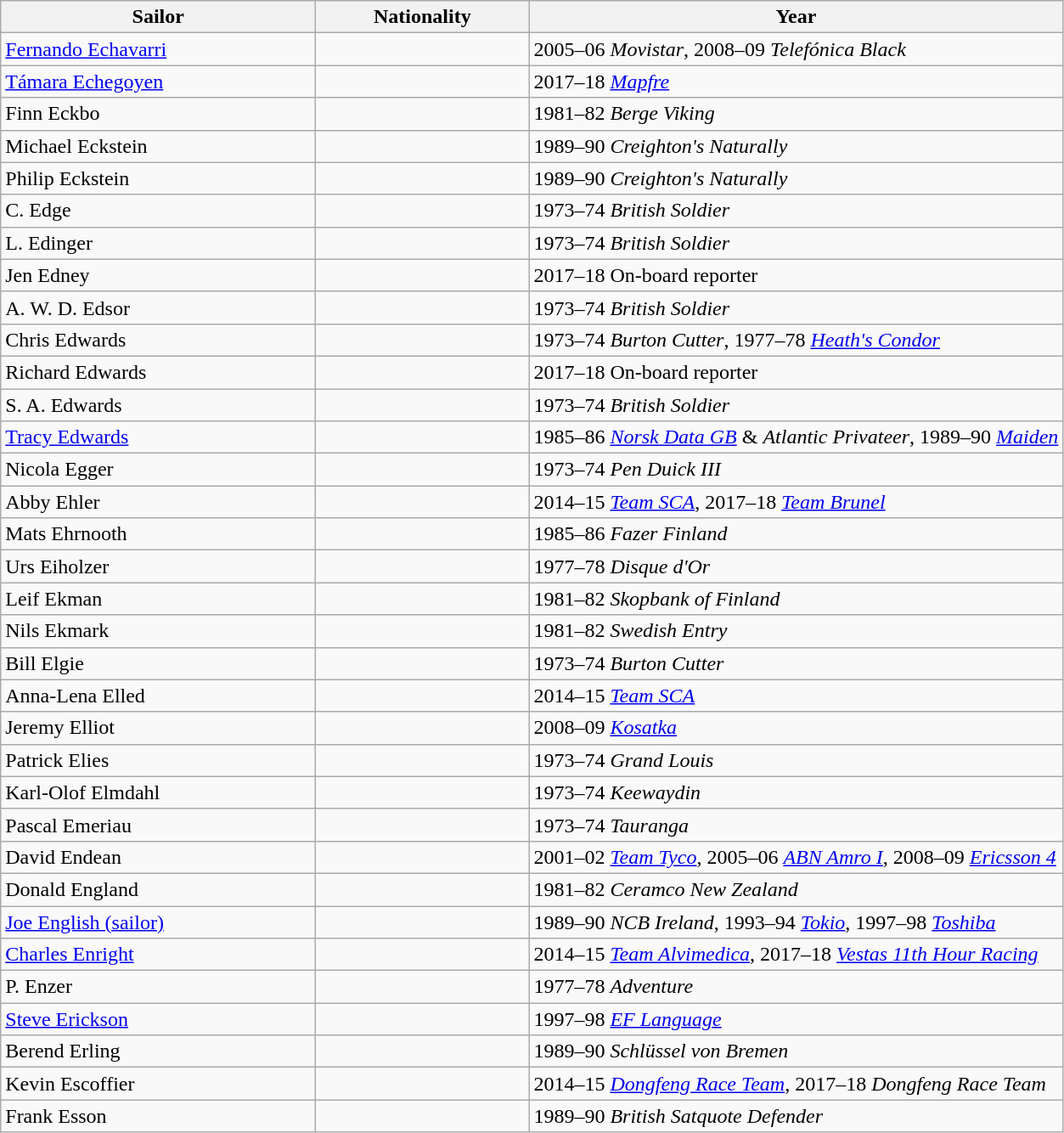<table class=wikitable>
<tr>
<th style="width:15em">Sailor</th>
<th style="width:10em">Nationality</th>
<th>Year</th>
</tr>
<tr>
<td><a href='#'>Fernando Echavarri</a></td>
<td></td>
<td>2005–06 <em>Movistar</em>, 2008–09 <em>Telefónica Black</em></td>
</tr>
<tr>
<td><a href='#'>Támara Echegoyen</a></td>
<td></td>
<td>2017–18 <em><a href='#'>Mapfre</a></em></td>
</tr>
<tr>
<td>Finn Eckbo</td>
<td></td>
<td>1981–82 <em>Berge Viking</em></td>
</tr>
<tr>
<td>Michael Eckstein</td>
<td></td>
<td>1989–90 <em>Creighton's Naturally</em></td>
</tr>
<tr>
<td>Philip Eckstein</td>
<td></td>
<td>1989–90 <em>Creighton's Naturally</em></td>
</tr>
<tr>
<td>C. Edge</td>
<td></td>
<td>1973–74 <em>British Soldier</em></td>
</tr>
<tr>
<td>L. Edinger</td>
<td></td>
<td>1973–74 <em>British Soldier</em></td>
</tr>
<tr>
<td>Jen Edney</td>
<td></td>
<td>2017–18 On-board reporter</td>
</tr>
<tr>
<td>A. W. D. Edsor</td>
<td></td>
<td>1973–74 <em>British Soldier</em></td>
</tr>
<tr>
<td>Chris Edwards</td>
<td></td>
<td>1973–74 <em>Burton Cutter</em>, 1977–78 <em><a href='#'>Heath's Condor</a></em></td>
</tr>
<tr>
<td>Richard Edwards</td>
<td></td>
<td>2017–18 On-board reporter</td>
</tr>
<tr>
<td>S. A. Edwards</td>
<td></td>
<td>1973–74 <em>British Soldier</em></td>
</tr>
<tr>
<td><a href='#'>Tracy Edwards</a></td>
<td></td>
<td>1985–86 <em><a href='#'>Norsk Data GB</a></em> & <em>Atlantic Privateer</em>, 1989–90 <em><a href='#'>Maiden</a></em></td>
</tr>
<tr>
<td>Nicola Egger</td>
<td></td>
<td>1973–74 <em>Pen Duick III</em></td>
</tr>
<tr>
<td>Abby Ehler</td>
<td></td>
<td>2014–15 <em><a href='#'>Team SCA</a></em>, 2017–18 <em><a href='#'>Team Brunel</a></em></td>
</tr>
<tr>
<td>Mats Ehrnooth</td>
<td></td>
<td>1985–86 <em>Fazer Finland</em></td>
</tr>
<tr>
<td>Urs Eiholzer</td>
<td></td>
<td>1977–78 <em>Disque d'Or</em></td>
</tr>
<tr>
<td>Leif Ekman</td>
<td></td>
<td>1981–82 <em>Skopbank of Finland</em></td>
</tr>
<tr>
<td>Nils Ekmark</td>
<td></td>
<td>1981–82 <em>Swedish Entry</em></td>
</tr>
<tr>
<td>Bill Elgie</td>
<td></td>
<td>1973–74 <em>Burton Cutter</em></td>
</tr>
<tr>
<td>Anna-Lena Elled</td>
<td></td>
<td>2014–15 <em><a href='#'>Team SCA</a></em></td>
</tr>
<tr>
<td>Jeremy Elliot</td>
<td></td>
<td>2008–09 <em><a href='#'>Kosatka</a></em></td>
</tr>
<tr>
<td>Patrick Elies</td>
<td></td>
<td>1973–74 <em>Grand Louis</em></td>
</tr>
<tr>
<td>Karl-Olof Elmdahl</td>
<td></td>
<td>1973–74 <em>Keewaydin</em></td>
</tr>
<tr>
<td>Pascal Emeriau</td>
<td></td>
<td>1973–74 <em>Tauranga</em></td>
</tr>
<tr>
<td>David Endean</td>
<td></td>
<td>2001–02 <em><a href='#'>Team Tyco</a></em>, 2005–06 <em><a href='#'>ABN Amro I</a></em>, 2008–09 <em><a href='#'>Ericsson 4</a></em></td>
</tr>
<tr>
<td>Donald England</td>
<td></td>
<td>1981–82 <em>Ceramco New Zealand</em></td>
</tr>
<tr>
<td><a href='#'>Joe English (sailor)</a></td>
<td></td>
<td>1989–90 <em>NCB Ireland</em>, 1993–94 <em><a href='#'>Tokio</a></em>, 1997–98 <em><a href='#'>Toshiba</a></em></td>
</tr>
<tr>
<td><a href='#'>Charles Enright</a></td>
<td></td>
<td>2014–15 <em><a href='#'>Team Alvimedica</a></em>, 2017–18 <em><a href='#'>Vestas 11th Hour Racing</a></em></td>
</tr>
<tr>
<td>P. Enzer</td>
<td></td>
<td>1977–78 <em>Adventure</em></td>
</tr>
<tr>
<td><a href='#'>Steve Erickson</a></td>
<td></td>
<td>1997–98 <em><a href='#'>EF Language</a></em></td>
</tr>
<tr>
<td>Berend Erling</td>
<td></td>
<td>1989–90 <em>Schlüssel von Bremen</em></td>
</tr>
<tr>
<td>Kevin Escoffier</td>
<td></td>
<td>2014–15 <em><a href='#'>Dongfeng Race Team</a></em>, 2017–18 <em>Dongfeng Race Team</em></td>
</tr>
<tr>
<td>Frank Esson</td>
<td></td>
<td>1989–90 <em>British Satquote Defender</em></td>
</tr>
</table>
